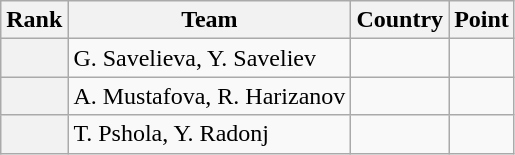<table class="wikitable sortable">
<tr>
<th>Rank</th>
<th>Team</th>
<th>Country</th>
<th>Point</th>
</tr>
<tr>
<th></th>
<td>G. Savelieva, Y. Saveliev</td>
<td></td>
<td></td>
</tr>
<tr>
<th></th>
<td>A. Mustafova, R. Harizanov</td>
<td></td>
<td></td>
</tr>
<tr>
<th></th>
<td>T. Pshola, Y. Radonj</td>
<td></td>
<td></td>
</tr>
</table>
